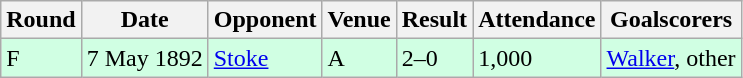<table class="wikitable">
<tr>
<th>Round</th>
<th>Date</th>
<th>Opponent</th>
<th>Venue</th>
<th>Result</th>
<th>Attendance</th>
<th>Goalscorers</th>
</tr>
<tr style="background:#d0ffe3;">
<td>F</td>
<td>7 May 1892</td>
<td><a href='#'>Stoke</a></td>
<td>A</td>
<td>2–0</td>
<td>1,000</td>
<td><a href='#'>Walker</a>, other</td>
</tr>
</table>
